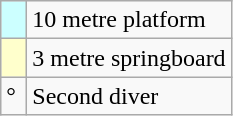<table class="wikitable">
<tr>
<td width="10px" bgcolor="#ccffff"></td>
<td>10 metre platform</td>
</tr>
<tr>
<td width="10px" bgcolor="#ffffcc"></td>
<td>3 metre springboard</td>
</tr>
<tr>
<td>°</td>
<td>Second diver</td>
</tr>
</table>
